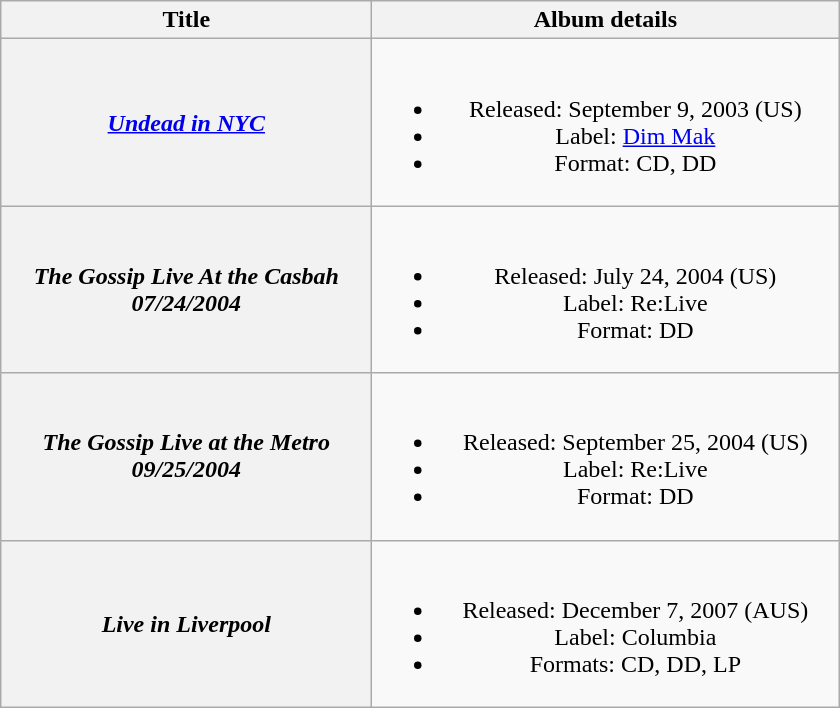<table class="wikitable plainrowheaders" style="text-align:center;">
<tr>
<th scope="col" style="width:15em;">Title</th>
<th scope="col" style="width:19em;">Album details</th>
</tr>
<tr>
<th scope="row"><em><a href='#'>Undead in NYC</a></em></th>
<td><br><ul><li>Released: September 9, 2003 <span>(US)</span></li><li>Label: <a href='#'>Dim Mak</a></li><li>Format: CD, DD</li></ul></td>
</tr>
<tr>
<th scope="row"><em>The Gossip Live At the Casbah 07/24/2004</em></th>
<td><br><ul><li>Released: July 24, 2004 <span>(US)</span></li><li>Label: Re:Live</li><li>Format: DD</li></ul></td>
</tr>
<tr>
<th scope="row"><em>The Gossip Live at the Metro 09/25/2004</em></th>
<td><br><ul><li>Released: September 25, 2004 <span>(US)</span></li><li>Label: Re:Live</li><li>Format: DD</li></ul></td>
</tr>
<tr>
<th scope="row"><em>Live in Liverpool</em></th>
<td><br><ul><li>Released: December 7, 2007 <span>(AUS)</span></li><li>Label: Columbia</li><li>Formats: CD, DD, LP</li></ul></td>
</tr>
</table>
